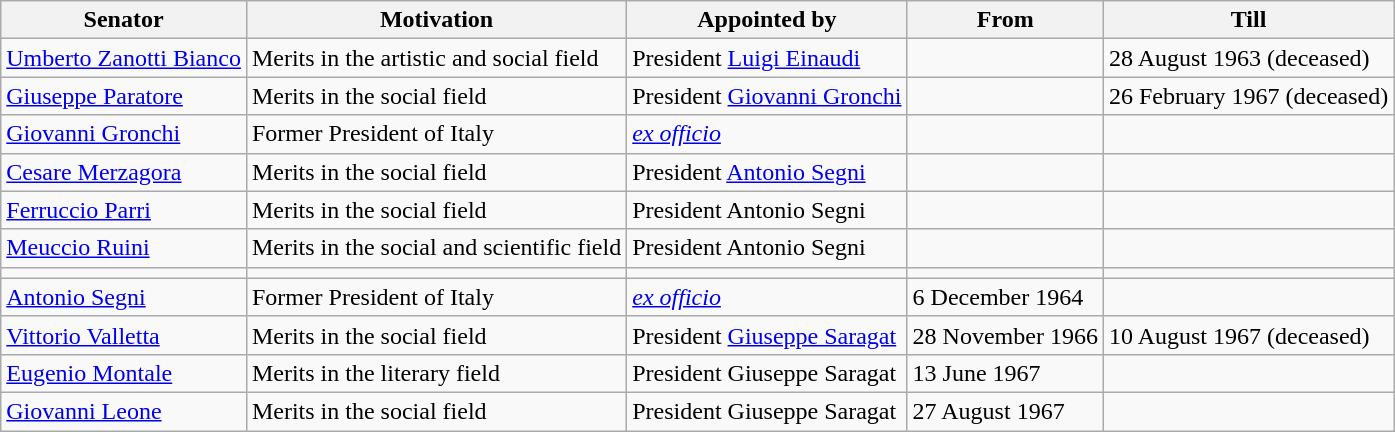<table class="wikitable">
<tr>
<th>Senator</th>
<th>Motivation</th>
<th>Appointed by</th>
<th>From</th>
<th>Till</th>
</tr>
<tr>
<td><a href='#'>Umberto Zanotti Bianco</a></td>
<td>Merits in the artistic and social field</td>
<td>President <a href='#'>Luigi Einaudi</a></td>
<td></td>
<td>28 August 1963 (deceased)</td>
</tr>
<tr>
<td><a href='#'>Giuseppe Paratore</a></td>
<td>Merits in the social field</td>
<td>President <a href='#'>Giovanni Gronchi</a></td>
<td></td>
<td>26 February 1967 (deceased)</td>
</tr>
<tr>
<td><a href='#'>Giovanni Gronchi</a></td>
<td>Former President of Italy</td>
<td><em><a href='#'>ex officio</a></em></td>
<td></td>
<td></td>
</tr>
<tr>
<td><a href='#'>Cesare Merzagora</a></td>
<td>Merits in the social field</td>
<td>President <a href='#'>Antonio Segni</a></td>
<td></td>
<td></td>
</tr>
<tr>
<td><a href='#'>Ferruccio Parri</a></td>
<td>Merits in the social field</td>
<td>President Antonio Segni</td>
<td></td>
<td></td>
</tr>
<tr>
<td><a href='#'>Meuccio Ruini</a></td>
<td>Merits in the social and scientific field</td>
<td>President Antonio Segni</td>
<td></td>
<td></td>
</tr>
<tr>
<td></td>
<td></td>
<td></td>
<td></td>
<td></td>
</tr>
<tr>
<td><a href='#'>Antonio Segni</a></td>
<td>Former President of Italy</td>
<td><em><a href='#'>ex officio</a></em></td>
<td>6 December 1964</td>
<td></td>
</tr>
<tr>
<td><a href='#'>Vittorio Valletta</a></td>
<td>Merits in the social field</td>
<td>President <a href='#'>Giuseppe Saragat</a></td>
<td>28 November 1966</td>
<td>10 August 1967 (deceased)</td>
</tr>
<tr>
<td><a href='#'>Eugenio Montale</a></td>
<td>Merits in the literary field</td>
<td>President Giuseppe Saragat</td>
<td>13 June 1967</td>
<td></td>
</tr>
<tr>
<td><a href='#'>Giovanni Leone</a></td>
<td>Merits in the social field</td>
<td>President Giuseppe Saragat</td>
<td>27 August 1967</td>
<td></td>
</tr>
</table>
